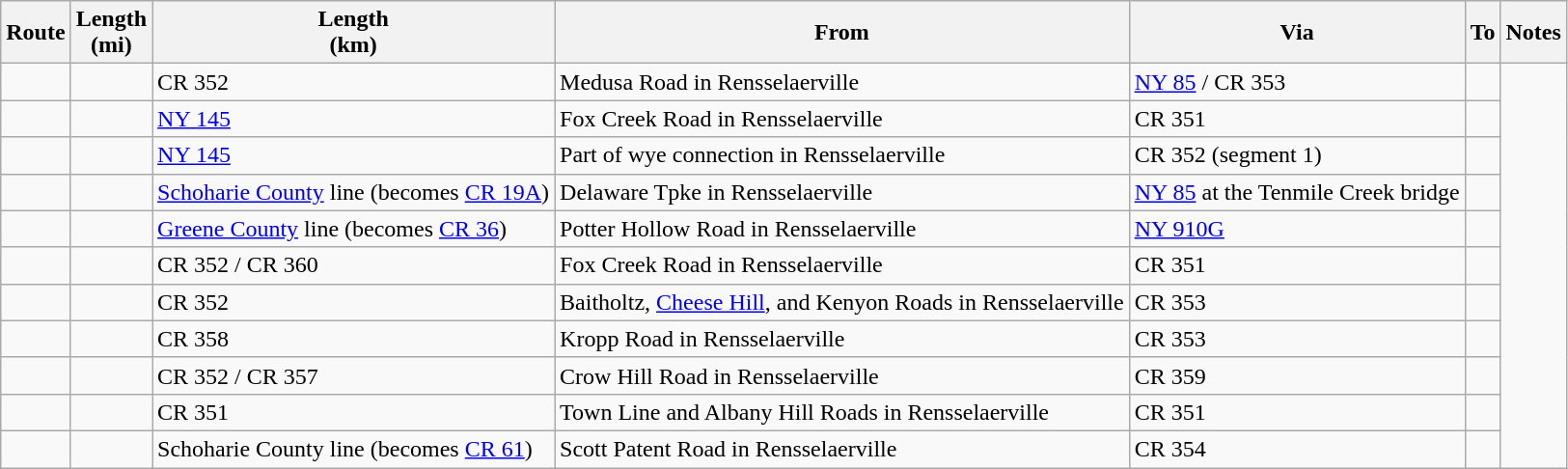<table class="wikitable sortable">
<tr>
<th>Route</th>
<th>Length<br>(mi)</th>
<th>Length<br>(km)</th>
<th class="unsortable">From</th>
<th class="unsortable">Via</th>
<th class="unsortable">To</th>
<th class="unsortable">Notes</th>
</tr>
<tr>
<td id="351"></td>
<td></td>
<td>CR 352</td>
<td>Medusa Road in Rensselaerville</td>
<td><a href='#'>NY&nbsp;85</a> / CR 353</td>
<td></td>
</tr>
<tr>
<td id="352-1"></td>
<td></td>
<td><a href='#'>NY&nbsp;145</a></td>
<td>Fox Creek Road in Rensselaerville</td>
<td>CR 351</td>
<td></td>
</tr>
<tr>
<td id="352-2"></td>
<td></td>
<td><a href='#'>NY&nbsp;145</a></td>
<td>Part of wye connection in Rensselaerville</td>
<td>CR 352 (segment 1)</td>
<td></td>
</tr>
<tr>
<td id="353"></td>
<td></td>
<td><a href='#'>Schoharie County</a> line (becomes <a href='#'>CR 19A</a>)</td>
<td>Delaware Tpke in Rensselaerville</td>
<td><a href='#'>NY&nbsp;85</a> at the Tenmile Creek bridge</td>
<td></td>
</tr>
<tr>
<td id="354"></td>
<td></td>
<td><a href='#'>Greene County</a> line (becomes <a href='#'>CR 36</a>)</td>
<td>Potter Hollow Road in Rensselaerville</td>
<td><a href='#'>NY&nbsp;910G</a></td>
<td></td>
</tr>
<tr>
<td id="357"></td>
<td></td>
<td>CR 352 / CR 360</td>
<td>Fox Creek Road in Rensselaerville</td>
<td>CR 351</td>
<td></td>
</tr>
<tr>
<td id="358"></td>
<td></td>
<td>CR 352</td>
<td>Baitholtz, <a href='#'>Cheese Hill</a>, and Kenyon Roads in Rensselaerville</td>
<td>CR 353</td>
<td></td>
</tr>
<tr>
<td id="359"></td>
<td></td>
<td>CR 358</td>
<td>Kropp Road in Rensselaerville</td>
<td>CR 353</td>
<td></td>
</tr>
<tr>
<td id="360"></td>
<td></td>
<td>CR 352 / CR 357</td>
<td>Crow Hill Road in Rensselaerville</td>
<td>CR 359</td>
<td></td>
</tr>
<tr>
<td id="361"></td>
<td></td>
<td>CR 351</td>
<td>Town Line and Albany Hill Roads in Rensselaerville</td>
<td>CR 351</td>
<td></td>
</tr>
<tr>
<td id="362"></td>
<td></td>
<td>Schoharie County line (becomes <a href='#'>CR 61</a>)</td>
<td>Scott Patent Road in Rensselaerville</td>
<td>CR 354</td>
<td></td>
</tr>
</table>
